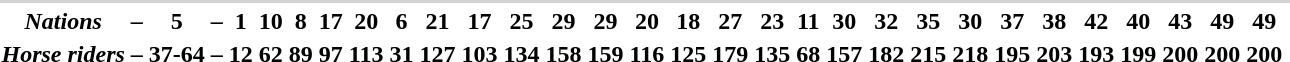<table>
<tr>
</tr>
<tr>
</tr>
<tr>
</tr>
<tr>
</tr>
<tr>
</tr>
<tr>
</tr>
<tr>
</tr>
<tr>
</tr>
<tr>
</tr>
<tr>
</tr>
<tr>
</tr>
<tr>
</tr>
<tr>
</tr>
<tr>
</tr>
<tr>
</tr>
<tr>
</tr>
<tr>
</tr>
<tr>
</tr>
<tr>
</tr>
<tr>
</tr>
<tr>
</tr>
<tr>
</tr>
<tr>
</tr>
<tr>
</tr>
<tr>
</tr>
<tr>
</tr>
<tr>
</tr>
<tr>
</tr>
<tr>
</tr>
<tr>
</tr>
<tr>
</tr>
<tr>
</tr>
<tr>
</tr>
<tr>
</tr>
<tr>
</tr>
<tr>
</tr>
<tr>
</tr>
<tr>
</tr>
<tr>
</tr>
<tr>
</tr>
<tr>
</tr>
<tr>
</tr>
<tr>
</tr>
<tr>
</tr>
<tr>
</tr>
<tr>
</tr>
<tr>
</tr>
<tr>
</tr>
<tr>
</tr>
<tr>
</tr>
<tr>
</tr>
<tr>
</tr>
<tr>
</tr>
<tr>
</tr>
<tr>
</tr>
<tr>
</tr>
<tr>
</tr>
<tr>
</tr>
<tr>
</tr>
<tr>
</tr>
<tr>
</tr>
<tr>
</tr>
<tr>
</tr>
<tr>
</tr>
<tr>
</tr>
<tr>
</tr>
<tr>
</tr>
<tr>
</tr>
<tr>
</tr>
<tr>
</tr>
<tr>
</tr>
<tr>
</tr>
<tr>
</tr>
<tr>
</tr>
<tr>
</tr>
<tr>
</tr>
<tr>
</tr>
<tr>
</tr>
<tr>
</tr>
<tr>
</tr>
<tr>
</tr>
<tr>
</tr>
<tr>
</tr>
<tr>
</tr>
<tr>
</tr>
<tr>
<td colspan=32 bgcolor=lightgray></td>
</tr>
<tr>
<th><em>Nations</em></th>
<th>–</th>
<th>5</th>
<th>–</th>
<th>1</th>
<th>10</th>
<th>8</th>
<th>17</th>
<th>20</th>
<th>6</th>
<th>21</th>
<th>17</th>
<th>25</th>
<th>29</th>
<th>29</th>
<th>20</th>
<th>18</th>
<th>27</th>
<th>23</th>
<th>11</th>
<th>30</th>
<th>32</th>
<th>35</th>
<th>30</th>
<th>37</th>
<th>38</th>
<th>42</th>
<th>40</th>
<th>43</th>
<th>49</th>
<th>49</th>
<th></th>
</tr>
<tr>
<th><em>Horse riders</em></th>
<th>–</th>
<th>37-64</th>
<th>–</th>
<th>12</th>
<th>62</th>
<th>89</th>
<th>97</th>
<th>113</th>
<th>31</th>
<th>127</th>
<th>103</th>
<th>134</th>
<th>158</th>
<th>159</th>
<th>116</th>
<th>125</th>
<th>179</th>
<th>135</th>
<th>68</th>
<th>157</th>
<th>182</th>
<th>215</th>
<th>218</th>
<th>195</th>
<th>203</th>
<th>193</th>
<th>199</th>
<th>200</th>
<th>200</th>
<th>200</th>
<th></th>
</tr>
<tr>
</tr>
</table>
